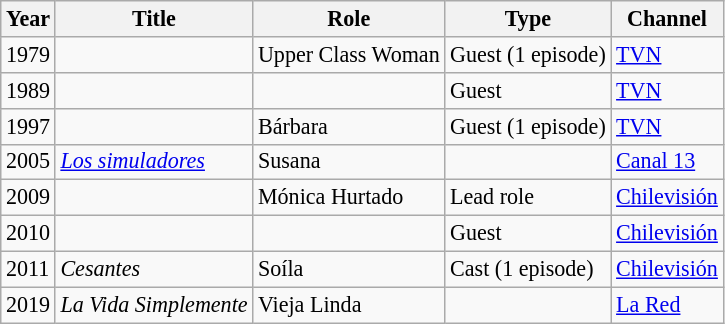<table class="wikitable" style="font-size: 92%;">
<tr>
<th>Year</th>
<th>Title</th>
<th>Role</th>
<th>Type</th>
<th>Channel</th>
</tr>
<tr>
<td>1979</td>
<td><em></em></td>
<td>Upper Class Woman</td>
<td>Guest (1 episode)</td>
<td><a href='#'>TVN</a></td>
</tr>
<tr>
<td>1989</td>
<td><em></em></td>
<td></td>
<td>Guest</td>
<td><a href='#'>TVN</a></td>
</tr>
<tr>
<td>1997</td>
<td><em></em></td>
<td>Bárbara</td>
<td>Guest  (1 episode)</td>
<td><a href='#'>TVN</a></td>
</tr>
<tr>
<td>2005</td>
<td><em><a href='#'>Los simuladores</a></em></td>
<td>Susana</td>
<td></td>
<td><a href='#'>Canal 13</a></td>
</tr>
<tr>
<td>2009</td>
<td><em></em></td>
<td>Mónica Hurtado</td>
<td>Lead role</td>
<td><a href='#'>Chilevisión</a></td>
</tr>
<tr>
<td>2010</td>
<td><em></em></td>
<td></td>
<td>Guest</td>
<td><a href='#'>Chilevisión</a></td>
</tr>
<tr>
<td>2011</td>
<td><em>Cesantes</em></td>
<td>Soíla</td>
<td>Cast (1 episode)</td>
<td><a href='#'>Chilevisión</a></td>
</tr>
<tr>
<td>2019</td>
<td><em>La Vida Simplemente</em></td>
<td>Vieja Linda</td>
<td></td>
<td><a href='#'>La Red</a></td>
</tr>
</table>
